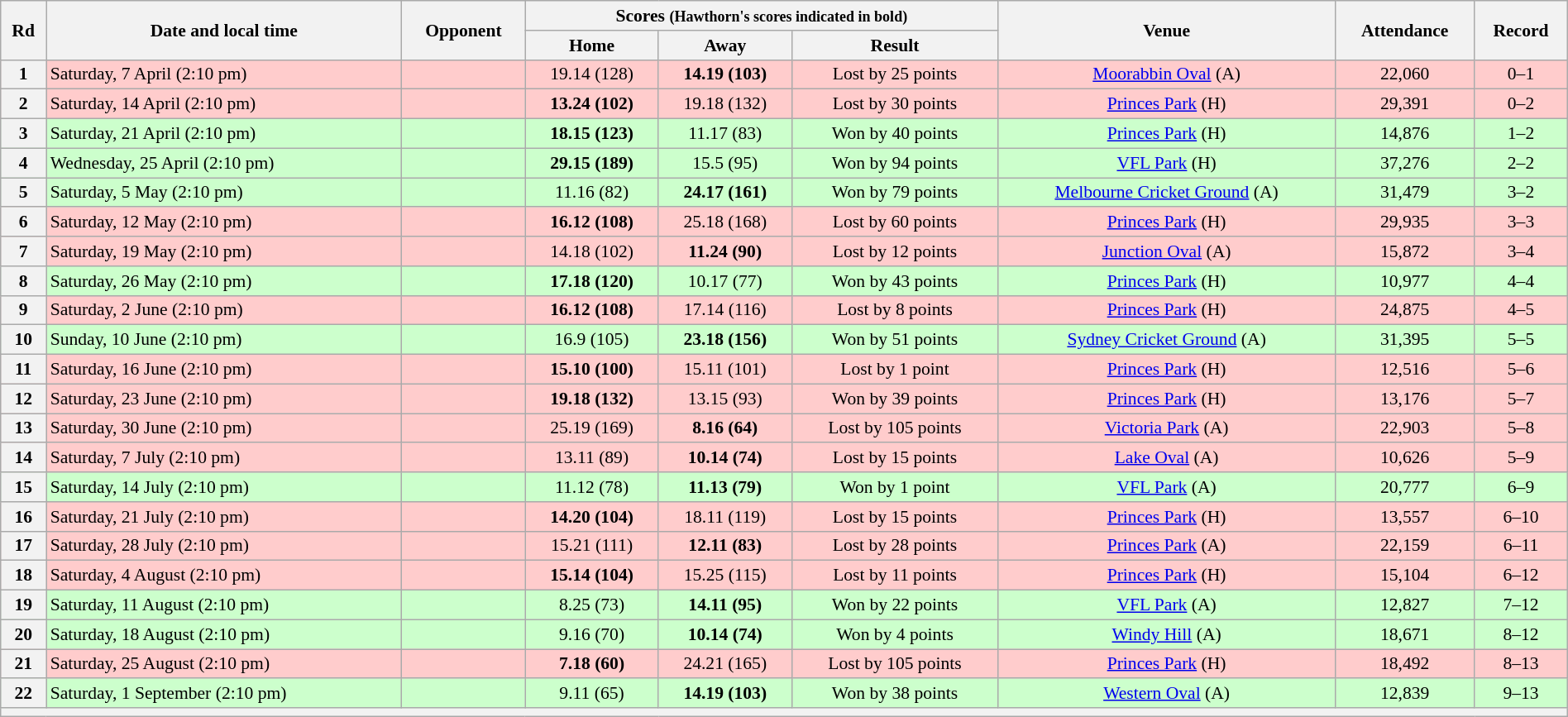<table class="wikitable" style="font-size:90%; text-align:center; width: 100%; margin-left: auto; margin-right: auto">
<tr>
<th rowspan="2">Rd</th>
<th rowspan="2">Date and local time</th>
<th rowspan="2">Opponent</th>
<th colspan="3">Scores <small>(Hawthorn's scores indicated in bold)</small></th>
<th rowspan="2">Venue</th>
<th rowspan="2">Attendance</th>
<th rowspan="2">Record</th>
</tr>
<tr>
<th>Home</th>
<th>Away</th>
<th>Result</th>
</tr>
<tr style="background:#fcc;">
<th>1</th>
<td align=left>Saturday, 7 April (2:10 pm)</td>
<td align=left></td>
<td>19.14 (128)</td>
<td><strong>14.19 (103)</strong></td>
<td>Lost by 25 points</td>
<td><a href='#'>Moorabbin Oval</a> (A)</td>
<td>22,060</td>
<td>0–1</td>
</tr>
<tr style="background:#fcc;">
<th>2</th>
<td align=left>Saturday, 14 April (2:10 pm)</td>
<td align=left></td>
<td><strong>13.24 (102)</strong></td>
<td>19.18 (132)</td>
<td>Lost by 30 points</td>
<td><a href='#'>Princes Park</a> (H)</td>
<td>29,391</td>
<td>0–2</td>
</tr>
<tr style="background:#cfc">
<th>3</th>
<td align=left>Saturday, 21 April (2:10 pm)</td>
<td align=left></td>
<td><strong>18.15 (123)</strong></td>
<td>11.17 (83)</td>
<td>Won by 40 points</td>
<td><a href='#'>Princes Park</a> (H)</td>
<td>14,876</td>
<td>1–2</td>
</tr>
<tr style="background:#cfc">
<th>4</th>
<td align=left>Wednesday, 25 April (2:10 pm)</td>
<td align=left></td>
<td><strong>29.15 (189)</strong></td>
<td>15.5 (95)</td>
<td>Won by 94 points</td>
<td><a href='#'>VFL Park</a> (H)</td>
<td>37,276</td>
<td>2–2</td>
</tr>
<tr style="background:#cfc">
<th>5</th>
<td align=left>Saturday, 5 May (2:10 pm)</td>
<td align=left></td>
<td>11.16 (82)</td>
<td><strong>24.17 (161)</strong></td>
<td>Won by 79 points</td>
<td><a href='#'>Melbourne Cricket Ground</a> (A)</td>
<td>31,479</td>
<td>3–2</td>
</tr>
<tr style="background:#fcc;">
<th>6</th>
<td align=left>Saturday, 12 May (2:10 pm)</td>
<td align=left></td>
<td><strong>16.12 (108)</strong></td>
<td>25.18 (168)</td>
<td>Lost by 60 points</td>
<td><a href='#'>Princes Park</a> (H)</td>
<td>29,935</td>
<td>3–3</td>
</tr>
<tr style="background:#fcc;">
<th>7</th>
<td align=left>Saturday, 19 May (2:10 pm)</td>
<td align=left></td>
<td>14.18 (102)</td>
<td><strong>11.24 (90)</strong></td>
<td>Lost by 12 points</td>
<td><a href='#'>Junction Oval</a> (A)</td>
<td>15,872</td>
<td>3–4</td>
</tr>
<tr style="background:#cfc">
<th>8</th>
<td align=left>Saturday, 26 May (2:10 pm)</td>
<td align=left></td>
<td><strong>17.18 (120)</strong></td>
<td>10.17 (77)</td>
<td>Won by 43 points</td>
<td><a href='#'>Princes Park</a> (H)</td>
<td>10,977</td>
<td>4–4</td>
</tr>
<tr style="background:#fcc;">
<th>9</th>
<td align=left>Saturday, 2 June (2:10 pm)</td>
<td align=left></td>
<td><strong>16.12 (108)</strong></td>
<td>17.14 (116)</td>
<td>Lost by 8 points</td>
<td><a href='#'>Princes Park</a> (H)</td>
<td>24,875</td>
<td>4–5</td>
</tr>
<tr style="background:#cfc">
<th>10</th>
<td align=left>Sunday, 10 June (2:10 pm)</td>
<td align=left></td>
<td>16.9 (105)</td>
<td><strong>23.18 (156)</strong></td>
<td>Won by 51 points</td>
<td><a href='#'>Sydney Cricket Ground</a> (A)</td>
<td>31,395</td>
<td>5–5</td>
</tr>
<tr style="background:#fcc;">
<th>11</th>
<td align=left>Saturday, 16 June (2:10 pm)</td>
<td align=left></td>
<td><strong>15.10 (100)</strong></td>
<td>15.11 (101)</td>
<td>Lost by 1 point</td>
<td><a href='#'>Princes Park</a> (H)</td>
<td>12,516</td>
<td>5–6</td>
</tr>
<tr style="background:#fcc;">
<th>12</th>
<td align=left>Saturday, 23 June (2:10 pm)</td>
<td align=left></td>
<td><strong>19.18 (132)</strong></td>
<td>13.15 (93)</td>
<td>Won by 39 points</td>
<td><a href='#'>Princes Park</a> (H)</td>
<td>13,176</td>
<td>5–7</td>
</tr>
<tr style="background:#fcc;">
<th>13</th>
<td align=left>Saturday, 30 June (2:10 pm)</td>
<td align=left></td>
<td>25.19 (169)</td>
<td><strong>8.16 (64)</strong></td>
<td>Lost by 105 points</td>
<td><a href='#'>Victoria Park</a> (A)</td>
<td>22,903</td>
<td>5–8</td>
</tr>
<tr style="background:#fcc;">
<th>14</th>
<td align=left>Saturday, 7 July (2:10 pm)</td>
<td align=left></td>
<td>13.11 (89)</td>
<td><strong>10.14 (74)</strong></td>
<td>Lost by 15 points</td>
<td><a href='#'>Lake Oval</a> (A)</td>
<td>10,626</td>
<td>5–9</td>
</tr>
<tr style="background:#cfc">
<th>15</th>
<td align=left>Saturday, 14 July (2:10 pm)</td>
<td align=left></td>
<td>11.12 (78)</td>
<td><strong>11.13 (79)</strong></td>
<td>Won by 1 point</td>
<td><a href='#'>VFL Park</a> (A)</td>
<td>20,777</td>
<td>6–9</td>
</tr>
<tr style="background:#fcc;">
<th>16</th>
<td align=left>Saturday, 21 July (2:10 pm)</td>
<td align=left></td>
<td><strong>14.20 (104)</strong></td>
<td>18.11 (119)</td>
<td>Lost by 15 points</td>
<td><a href='#'>Princes Park</a> (H)</td>
<td>13,557</td>
<td>6–10</td>
</tr>
<tr style="background:#fcc;">
<th>17</th>
<td align=left>Saturday, 28 July (2:10 pm)</td>
<td align=left></td>
<td>15.21 (111)</td>
<td><strong>12.11 (83)</strong></td>
<td>Lost by 28 points</td>
<td><a href='#'>Princes Park</a> (A)</td>
<td>22,159</td>
<td>6–11</td>
</tr>
<tr style="background:#fcc;">
<th>18</th>
<td align=left>Saturday, 4 August (2:10 pm)</td>
<td align=left></td>
<td><strong>15.14 (104)</strong></td>
<td>15.25 (115)</td>
<td>Lost by 11 points</td>
<td><a href='#'>Princes Park</a> (H)</td>
<td>15,104</td>
<td>6–12</td>
</tr>
<tr style="background:#cfc">
<th>19</th>
<td align=left>Saturday, 11 August (2:10 pm)</td>
<td align=left></td>
<td>8.25 (73)</td>
<td><strong>14.11 (95)</strong></td>
<td>Won by 22 points</td>
<td><a href='#'>VFL Park</a> (A)</td>
<td>12,827</td>
<td>7–12</td>
</tr>
<tr style="background:#cfc">
<th>20</th>
<td align=left>Saturday, 18 August (2:10 pm)</td>
<td align=left></td>
<td>9.16 (70)</td>
<td><strong>10.14 (74)</strong></td>
<td>Won by 4 points</td>
<td><a href='#'>Windy Hill</a> (A)</td>
<td>18,671</td>
<td>8–12</td>
</tr>
<tr style="background:#fcc;">
<th>21</th>
<td align=left>Saturday, 25 August (2:10 pm)</td>
<td align=left></td>
<td><strong>7.18 (60)</strong></td>
<td>24.21 (165)</td>
<td>Lost by 105 points</td>
<td><a href='#'>Princes Park</a> (H)</td>
<td>18,492</td>
<td>8–13</td>
</tr>
<tr style="background:#cfc">
<th>22</th>
<td align=left>Saturday, 1 September (2:10 pm)</td>
<td align=left></td>
<td>9.11 (65)</td>
<td><strong>14.19 (103)</strong></td>
<td>Won by 38 points</td>
<td><a href='#'>Western Oval</a> (A)</td>
<td>12,839</td>
<td>9–13</td>
</tr>
<tr>
<th colspan=9></th>
</tr>
</table>
